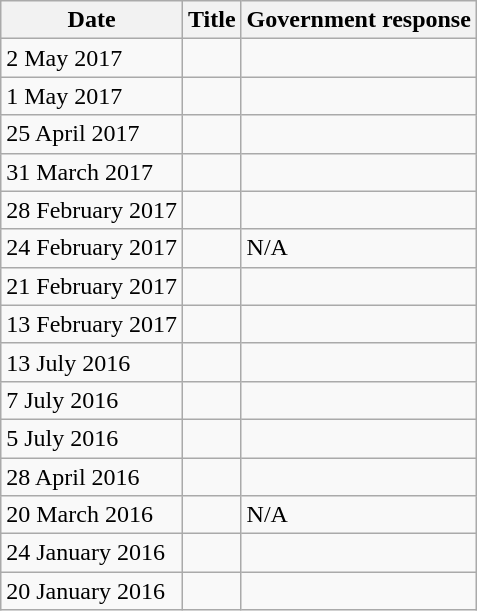<table class="wikitable">
<tr>
<th>Date</th>
<th>Title</th>
<th>Government response</th>
</tr>
<tr>
<td>2 May 2017</td>
<td></td>
<td></td>
</tr>
<tr>
<td>1 May 2017</td>
<td></td>
<td></td>
</tr>
<tr>
<td>25 April 2017</td>
<td></td>
<td></td>
</tr>
<tr>
<td>31 March 2017</td>
<td></td>
<td></td>
</tr>
<tr>
<td>28 February 2017</td>
<td></td>
<td></td>
</tr>
<tr>
<td>24 February 2017</td>
<td></td>
<td>N/A</td>
</tr>
<tr>
<td>21 February 2017</td>
<td></td>
<td></td>
</tr>
<tr>
<td>13 February 2017</td>
<td></td>
<td></td>
</tr>
<tr>
<td>13 July 2016</td>
<td></td>
<td></td>
</tr>
<tr>
<td>7 July 2016</td>
<td></td>
<td></td>
</tr>
<tr>
<td>5 July 2016</td>
<td></td>
<td></td>
</tr>
<tr>
<td>28 April 2016</td>
<td></td>
<td></td>
</tr>
<tr>
<td>20 March 2016</td>
<td></td>
<td>N/A</td>
</tr>
<tr>
<td>24 January 2016</td>
<td></td>
<td></td>
</tr>
<tr>
<td>20 January 2016</td>
<td></td>
<td></td>
</tr>
</table>
